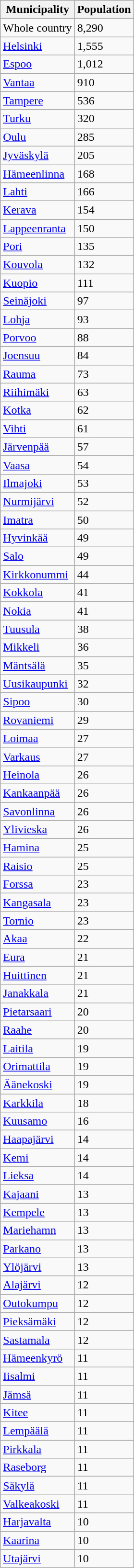<table role="presentation" class="wikitable sortable mw-collapsible mw-collapsed">
<tr>
<th>Municipality</th>
<th>Population</th>
</tr>
<tr>
<td>Whole country</td>
<td>8,290</td>
</tr>
<tr>
<td><a href='#'>Helsinki</a></td>
<td>1,555</td>
</tr>
<tr>
<td><a href='#'>Espoo</a></td>
<td>1,012</td>
</tr>
<tr>
<td><a href='#'>Vantaa</a></td>
<td>910</td>
</tr>
<tr>
<td><a href='#'>Tampere</a></td>
<td>536</td>
</tr>
<tr>
<td><a href='#'>Turku</a></td>
<td>320</td>
</tr>
<tr>
<td><a href='#'>Oulu</a></td>
<td>285</td>
</tr>
<tr>
<td><a href='#'>Jyväskylä</a></td>
<td>205</td>
</tr>
<tr>
<td><a href='#'>Hämeenlinna</a></td>
<td>168</td>
</tr>
<tr>
<td><a href='#'>Lahti</a></td>
<td>166</td>
</tr>
<tr>
<td><a href='#'>Kerava</a></td>
<td>154</td>
</tr>
<tr>
<td><a href='#'>Lappeenranta</a></td>
<td>150</td>
</tr>
<tr>
<td><a href='#'>Pori</a></td>
<td>135</td>
</tr>
<tr>
<td><a href='#'>Kouvola</a></td>
<td>132</td>
</tr>
<tr>
<td><a href='#'>Kuopio</a></td>
<td>111</td>
</tr>
<tr>
<td><a href='#'>Seinäjoki</a></td>
<td>97</td>
</tr>
<tr>
<td><a href='#'>Lohja</a></td>
<td>93</td>
</tr>
<tr>
<td><a href='#'>Porvoo</a></td>
<td>88</td>
</tr>
<tr>
<td><a href='#'>Joensuu</a></td>
<td>84</td>
</tr>
<tr>
<td><a href='#'>Rauma</a></td>
<td>73</td>
</tr>
<tr>
<td><a href='#'>Riihimäki</a></td>
<td>63</td>
</tr>
<tr>
<td><a href='#'>Kotka</a></td>
<td>62</td>
</tr>
<tr>
<td><a href='#'>Vihti</a></td>
<td>61</td>
</tr>
<tr>
<td><a href='#'>Järvenpää</a></td>
<td>57</td>
</tr>
<tr>
<td><a href='#'>Vaasa</a></td>
<td>54</td>
</tr>
<tr>
<td><a href='#'>Ilmajoki</a></td>
<td>53</td>
</tr>
<tr>
<td><a href='#'>Nurmijärvi</a></td>
<td>52</td>
</tr>
<tr>
<td><a href='#'>Imatra</a></td>
<td>50</td>
</tr>
<tr>
<td><a href='#'>Hyvinkää</a></td>
<td>49</td>
</tr>
<tr>
<td><a href='#'>Salo</a></td>
<td>49</td>
</tr>
<tr>
<td><a href='#'>Kirkkonummi</a></td>
<td>44</td>
</tr>
<tr>
<td><a href='#'>Kokkola</a></td>
<td>41</td>
</tr>
<tr>
<td><a href='#'>Nokia</a></td>
<td>41</td>
</tr>
<tr>
<td><a href='#'>Tuusula</a></td>
<td>38</td>
</tr>
<tr>
<td><a href='#'>Mikkeli</a></td>
<td>36</td>
</tr>
<tr>
<td><a href='#'>Mäntsälä</a></td>
<td>35</td>
</tr>
<tr>
<td><a href='#'>Uusikaupunki</a></td>
<td>32</td>
</tr>
<tr>
<td><a href='#'>Sipoo</a></td>
<td>30</td>
</tr>
<tr>
<td><a href='#'>Rovaniemi</a></td>
<td>29</td>
</tr>
<tr>
<td><a href='#'>Loimaa</a></td>
<td>27</td>
</tr>
<tr>
<td><a href='#'>Varkaus</a></td>
<td>27</td>
</tr>
<tr>
<td><a href='#'>Heinola</a></td>
<td>26</td>
</tr>
<tr>
<td><a href='#'>Kankaanpää</a></td>
<td>26</td>
</tr>
<tr>
<td><a href='#'>Savonlinna</a></td>
<td>26</td>
</tr>
<tr>
<td><a href='#'>Ylivieska</a></td>
<td>26</td>
</tr>
<tr>
<td><a href='#'>Hamina</a></td>
<td>25</td>
</tr>
<tr>
<td><a href='#'>Raisio</a></td>
<td>25</td>
</tr>
<tr>
<td><a href='#'>Forssa</a></td>
<td>23</td>
</tr>
<tr>
<td><a href='#'>Kangasala</a></td>
<td>23</td>
</tr>
<tr>
<td><a href='#'>Tornio</a></td>
<td>23</td>
</tr>
<tr>
<td><a href='#'>Akaa</a></td>
<td>22</td>
</tr>
<tr>
<td><a href='#'>Eura</a></td>
<td>21</td>
</tr>
<tr>
<td><a href='#'>Huittinen</a></td>
<td>21</td>
</tr>
<tr>
<td><a href='#'>Janakkala</a></td>
<td>21</td>
</tr>
<tr>
<td><a href='#'>Pietarsaari</a></td>
<td>20</td>
</tr>
<tr>
<td><a href='#'>Raahe</a></td>
<td>20</td>
</tr>
<tr>
<td><a href='#'>Laitila</a></td>
<td>19</td>
</tr>
<tr>
<td><a href='#'>Orimattila</a></td>
<td>19</td>
</tr>
<tr>
<td><a href='#'>Äänekoski</a></td>
<td>19</td>
</tr>
<tr>
<td><a href='#'>Karkkila</a></td>
<td>18</td>
</tr>
<tr>
<td><a href='#'>Kuusamo</a></td>
<td>16</td>
</tr>
<tr>
<td><a href='#'>Haapajärvi</a></td>
<td>14</td>
</tr>
<tr>
<td><a href='#'>Kemi</a></td>
<td>14</td>
</tr>
<tr>
<td><a href='#'>Lieksa</a></td>
<td>14</td>
</tr>
<tr>
<td><a href='#'>Kajaani</a></td>
<td>13</td>
</tr>
<tr>
<td><a href='#'>Kempele</a></td>
<td>13</td>
</tr>
<tr>
<td><a href='#'>Mariehamn</a></td>
<td>13</td>
</tr>
<tr>
<td><a href='#'>Parkano</a></td>
<td>13</td>
</tr>
<tr>
<td><a href='#'>Ylöjärvi</a></td>
<td>13</td>
</tr>
<tr>
<td><a href='#'>Alajärvi</a></td>
<td>12</td>
</tr>
<tr>
<td><a href='#'>Outokumpu</a></td>
<td>12</td>
</tr>
<tr>
<td><a href='#'>Pieksämäki</a></td>
<td>12</td>
</tr>
<tr>
<td><a href='#'>Sastamala</a></td>
<td>12</td>
</tr>
<tr>
<td><a href='#'>Hämeenkyrö</a></td>
<td>11</td>
</tr>
<tr>
<td><a href='#'>Iisalmi</a></td>
<td>11</td>
</tr>
<tr>
<td><a href='#'>Jämsä</a></td>
<td>11</td>
</tr>
<tr>
<td><a href='#'>Kitee</a></td>
<td>11</td>
</tr>
<tr>
<td><a href='#'>Lempäälä</a></td>
<td>11</td>
</tr>
<tr>
<td><a href='#'>Pirkkala</a></td>
<td>11</td>
</tr>
<tr>
<td><a href='#'>Raseborg</a></td>
<td>11</td>
</tr>
<tr>
<td><a href='#'>Säkylä</a></td>
<td>11</td>
</tr>
<tr>
<td><a href='#'>Valkeakoski</a></td>
<td>11</td>
</tr>
<tr>
<td><a href='#'>Harjavalta</a></td>
<td>10</td>
</tr>
<tr>
<td><a href='#'>Kaarina</a></td>
<td>10</td>
</tr>
<tr>
<td><a href='#'>Utajärvi</a></td>
<td>10</td>
</tr>
</table>
